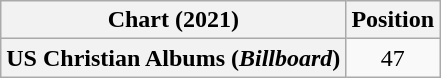<table class="wikitable sortable plainrowheaders" style="text-align:center">
<tr>
<th scope="col">Chart (2021)</th>
<th scope="col">Position</th>
</tr>
<tr>
<th scope="row">US Christian Albums (<em>Billboard</em>)</th>
<td>47</td>
</tr>
</table>
